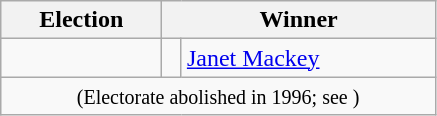<table class=wikitable>
<tr>
<th width=100>Election</th>
<th width=175 colspan=2>Winner</th>
</tr>
<tr>
<td></td>
<td></td>
<td><a href='#'>Janet Mackey</a></td>
</tr>
<tr>
<td colspan=3 align=center><small>(Electorate abolished in 1996; see )</small></td>
</tr>
</table>
